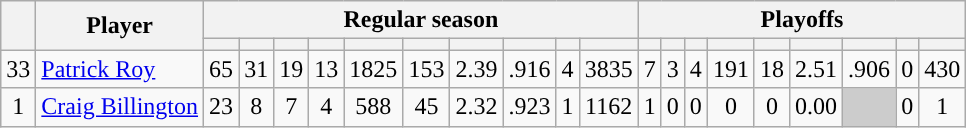<table class="wikitable plainrowheaders" style="text-align:center;">
<tr>
<th scope="col" rowspan="2"></th>
<th scope="col" rowspan="2">Player</th>
<th scope=colgroup colspan=10>Regular season</th>
<th scope=colgroup colspan=9>Playoffs</th>
</tr>
<tr>
<th scope="col"></th>
<th scope="col"></th>
<th scope="col"></th>
<th scope="col"></th>
<th scope="col"></th>
<th scope="col"></th>
<th scope="col"></th>
<th scope="col"></th>
<th scope="col"></th>
<th scope="col"></th>
<th scope="col"></th>
<th scope="col"></th>
<th scope="col"></th>
<th scope="col"></th>
<th scope="col"></th>
<th scope="col"></th>
<th scope="col"></th>
<th scope="col"></th>
<th scope="col"></th>
</tr>
<tr>
<td scope="row">33</td>
<td align="left"><a href='#'>Patrick Roy</a></td>
<td>65</td>
<td>31</td>
<td>19</td>
<td>13</td>
<td>1825</td>
<td>153</td>
<td>2.39</td>
<td>.916</td>
<td>4</td>
<td>3835</td>
<td>7</td>
<td>3</td>
<td>4</td>
<td>191</td>
<td>18</td>
<td>2.51</td>
<td>.906</td>
<td>0</td>
<td>430</td>
</tr>
<tr>
<td scope="row">1</td>
<td align="left"><a href='#'>Craig Billington</a></td>
<td>23</td>
<td>8</td>
<td>7</td>
<td>4</td>
<td>588</td>
<td>45</td>
<td>2.32</td>
<td>.923</td>
<td>1</td>
<td>1162</td>
<td>1</td>
<td>0</td>
<td>0</td>
<td>0</td>
<td>0</td>
<td>0.00</td>
<td style="background:#ccc"></td>
<td>0</td>
<td>1</td>
</tr>
</table>
